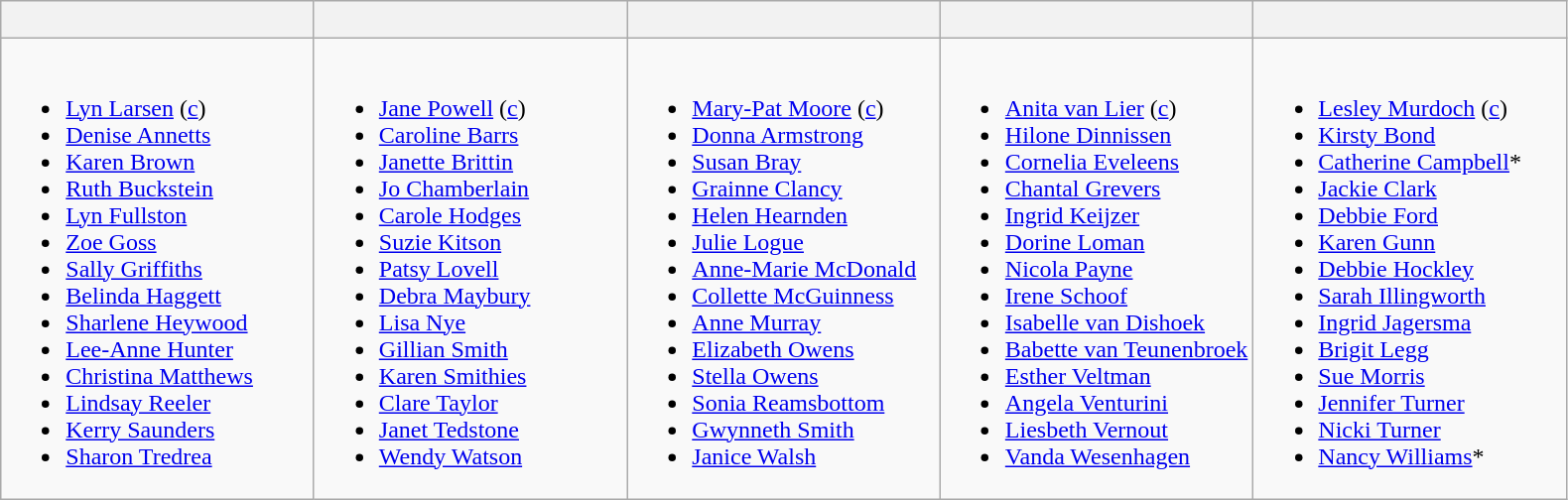<table class="wikitable">
<tr>
<th width=20%></th>
<th width=20%></th>
<th width=20%><br><small></small></th>
<th width=20%></th>
<th width=20%><br><small></small></th>
</tr>
<tr>
<td valign=top><br><ul><li><a href='#'>Lyn Larsen</a> (<a href='#'>c</a>)</li><li><a href='#'>Denise Annetts</a></li><li><a href='#'>Karen Brown</a></li><li><a href='#'>Ruth Buckstein</a></li><li><a href='#'>Lyn Fullston</a></li><li><a href='#'>Zoe Goss</a></li><li><a href='#'>Sally Griffiths</a></li><li><a href='#'>Belinda Haggett</a></li><li><a href='#'>Sharlene Heywood</a></li><li><a href='#'>Lee-Anne Hunter</a></li><li><a href='#'>Christina Matthews</a></li><li><a href='#'>Lindsay Reeler</a></li><li><a href='#'>Kerry Saunders</a></li><li><a href='#'>Sharon Tredrea</a></li></ul></td>
<td valign=top><br><ul><li><a href='#'>Jane Powell</a> (<a href='#'>c</a>)</li><li><a href='#'>Caroline Barrs</a></li><li><a href='#'>Janette Brittin</a></li><li><a href='#'>Jo Chamberlain</a></li><li><a href='#'>Carole Hodges</a></li><li><a href='#'>Suzie Kitson</a></li><li><a href='#'>Patsy Lovell</a></li><li><a href='#'>Debra Maybury</a></li><li><a href='#'>Lisa Nye</a></li><li><a href='#'>Gillian Smith</a></li><li><a href='#'>Karen Smithies</a></li><li><a href='#'>Clare Taylor</a></li><li><a href='#'>Janet Tedstone</a></li><li><a href='#'>Wendy Watson</a></li></ul></td>
<td valign=top><br><ul><li><a href='#'>Mary-Pat Moore</a> (<a href='#'>c</a>)</li><li><a href='#'>Donna Armstrong</a></li><li><a href='#'>Susan Bray</a></li><li><a href='#'>Grainne Clancy</a></li><li><a href='#'>Helen Hearnden</a></li><li><a href='#'>Julie Logue</a></li><li><a href='#'>Anne-Marie McDonald</a></li><li><a href='#'>Collette McGuinness</a></li><li><a href='#'>Anne Murray</a></li><li><a href='#'>Elizabeth Owens</a></li><li><a href='#'>Stella Owens</a></li><li><a href='#'>Sonia Reamsbottom</a></li><li><a href='#'>Gwynneth Smith</a></li><li><a href='#'>Janice Walsh</a></li></ul></td>
<td valign=top><br><ul><li><a href='#'>Anita van Lier</a> (<a href='#'>c</a>)</li><li><a href='#'>Hilone Dinnissen</a></li><li><a href='#'>Cornelia Eveleens</a></li><li><a href='#'>Chantal Grevers</a></li><li><a href='#'>Ingrid Keijzer</a></li><li><a href='#'>Dorine Loman</a></li><li><a href='#'>Nicola Payne</a></li><li><a href='#'>Irene Schoof</a></li><li><a href='#'>Isabelle van Dishoek</a></li><li><a href='#'>Babette van Teunenbroek</a></li><li><a href='#'>Esther Veltman</a></li><li><a href='#'>Angela Venturini</a></li><li><a href='#'>Liesbeth Vernout</a></li><li><a href='#'>Vanda Wesenhagen</a></li></ul></td>
<td valign=top><br><ul><li><a href='#'>Lesley Murdoch</a> (<a href='#'>c</a>)</li><li><a href='#'>Kirsty Bond</a></li><li><a href='#'>Catherine Campbell</a>*</li><li><a href='#'>Jackie Clark</a></li><li><a href='#'>Debbie Ford</a></li><li><a href='#'>Karen Gunn</a></li><li><a href='#'>Debbie Hockley</a></li><li><a href='#'>Sarah Illingworth</a></li><li><a href='#'>Ingrid Jagersma</a></li><li><a href='#'>Brigit Legg</a></li><li><a href='#'>Sue Morris</a></li><li><a href='#'>Jennifer Turner</a></li><li><a href='#'>Nicki Turner</a></li><li><a href='#'>Nancy Williams</a>*</li></ul></td>
</tr>
</table>
